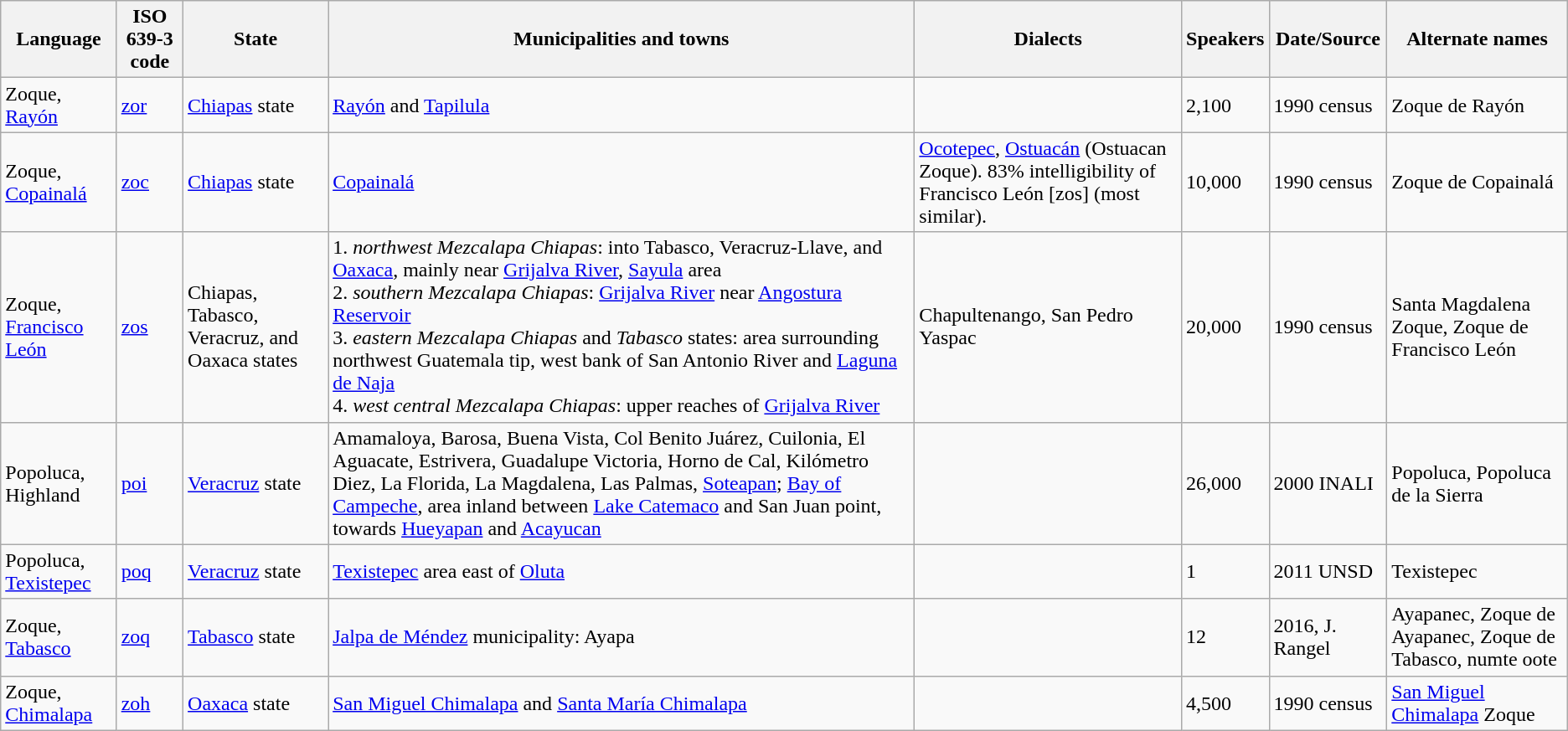<table class="wikitable sortable">
<tr>
<th>Language</th>
<th>ISO 639-3 code</th>
<th>State</th>
<th>Municipalities and towns</th>
<th>Dialects</th>
<th>Speakers</th>
<th>Date/Source</th>
<th>Alternate names</th>
</tr>
<tr>
<td>Zoque, <a href='#'>Rayón</a></td>
<td><a href='#'>zor</a></td>
<td><a href='#'>Chiapas</a> state</td>
<td><a href='#'>Rayón</a> and <a href='#'>Tapilula</a></td>
<td></td>
<td>2,100</td>
<td>1990 census</td>
<td>Zoque de Rayón</td>
</tr>
<tr>
<td>Zoque, <a href='#'>Copainalá</a></td>
<td><a href='#'>zoc</a></td>
<td><a href='#'>Chiapas</a> state</td>
<td><a href='#'>Copainalá</a></td>
<td><a href='#'>Ocotepec</a>, <a href='#'>Ostuacán</a> (Ostuacan Zoque). 83% intelligibility of Francisco León [zos] (most similar).</td>
<td>10,000</td>
<td>1990 census</td>
<td>Zoque de Copainalá</td>
</tr>
<tr>
<td>Zoque, <a href='#'>Francisco León</a></td>
<td><a href='#'>zos</a></td>
<td>Chiapas, Tabasco, Veracruz, and Oaxaca states</td>
<td>1. <em>northwest Mezcalapa Chiapas</em>: into Tabasco, Veracruz-Llave, and <a href='#'>Oaxaca</a>, mainly near <a href='#'>Grijalva River</a>, <a href='#'>Sayula</a> area<br>2. <em>southern Mezcalapa Chiapas</em>: <a href='#'>Grijalva River</a> near <a href='#'>Angostura Reservoir</a><br>3. <em>eastern Mezcalapa Chiapas</em> and <em>Tabasco</em> states: area surrounding northwest Guatemala tip, west bank of San Antonio River and <a href='#'>Laguna de Naja</a><br>4. <em>west central Mezcalapa Chiapas</em>: upper reaches of <a href='#'>Grijalva River</a></td>
<td>Chapultenango, San Pedro Yaspac</td>
<td>20,000</td>
<td>1990 census</td>
<td>Santa Magdalena Zoque, Zoque de Francisco León</td>
</tr>
<tr>
<td>Popoluca, Highland</td>
<td><a href='#'>poi</a></td>
<td><a href='#'>Veracruz</a> state</td>
<td>Amamaloya, Barosa, Buena Vista, Col Benito Juárez, Cuilonia, El Aguacate, Estrivera, Guadalupe Victoria, Horno de Cal, Kilómetro Diez, La Florida, La Magdalena, Las Palmas, <a href='#'>Soteapan</a>; <a href='#'>Bay of Campeche</a>, area inland between <a href='#'>Lake Catemaco</a> and San Juan point, towards <a href='#'>Hueyapan</a> and <a href='#'>Acayucan</a></td>
<td></td>
<td>26,000</td>
<td>2000 INALI</td>
<td>Popoluca, Popoluca de la Sierra</td>
</tr>
<tr>
<td>Popoluca, <a href='#'>Texistepec</a></td>
<td><a href='#'>poq</a></td>
<td><a href='#'>Veracruz</a> state</td>
<td><a href='#'>Texistepec</a> area east of <a href='#'>Oluta</a></td>
<td></td>
<td>1</td>
<td>2011 UNSD</td>
<td>Texistepec</td>
</tr>
<tr>
<td>Zoque, <a href='#'>Tabasco</a></td>
<td><a href='#'>zoq</a></td>
<td><a href='#'>Tabasco</a> state</td>
<td><a href='#'>Jalpa de Méndez</a> municipality: Ayapa</td>
<td></td>
<td>12</td>
<td>2016, J. Rangel</td>
<td>Ayapanec, Zoque de Ayapanec, Zoque de Tabasco, numte oote</td>
</tr>
<tr>
<td>Zoque, <a href='#'>Chimalapa</a></td>
<td><a href='#'>zoh</a></td>
<td><a href='#'>Oaxaca</a> state</td>
<td><a href='#'>San Miguel Chimalapa</a> and <a href='#'>Santa María Chimalapa</a></td>
<td></td>
<td>4,500</td>
<td>1990 census</td>
<td><a href='#'>San Miguel Chimalapa</a> Zoque</td>
</tr>
</table>
